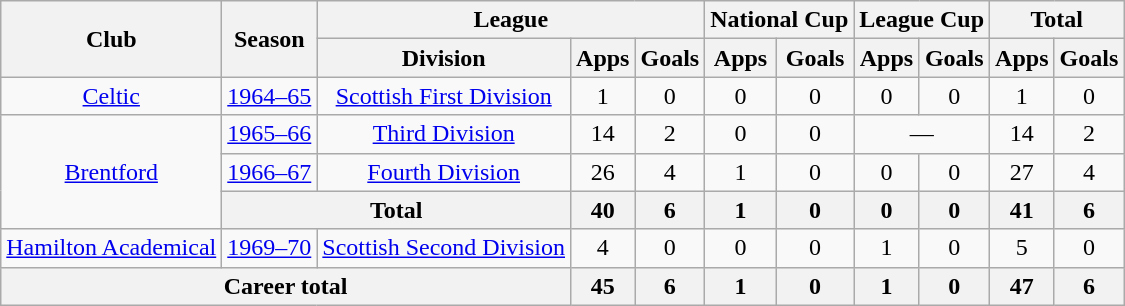<table class="wikitable" style="text-align: center;">
<tr>
<th rowspan="2">Club</th>
<th rowspan="2">Season</th>
<th colspan="3">League</th>
<th colspan="2">National Cup</th>
<th colspan="2">League Cup</th>
<th colspan="2">Total</th>
</tr>
<tr>
<th>Division</th>
<th>Apps</th>
<th>Goals</th>
<th>Apps</th>
<th>Goals</th>
<th>Apps</th>
<th>Goals</th>
<th>Apps</th>
<th>Goals</th>
</tr>
<tr>
<td><a href='#'>Celtic</a></td>
<td><a href='#'>1964–65</a></td>
<td><a href='#'>Scottish First Division</a></td>
<td>1</td>
<td>0</td>
<td>0</td>
<td>0</td>
<td>0</td>
<td>0</td>
<td>1</td>
<td>0</td>
</tr>
<tr>
<td rowspan="3"><a href='#'>Brentford</a></td>
<td><a href='#'>1965–66</a></td>
<td><a href='#'>Third Division</a></td>
<td>14</td>
<td>2</td>
<td>0</td>
<td>0</td>
<td colspan="2">—</td>
<td>14</td>
<td>2</td>
</tr>
<tr>
<td><a href='#'>1966–67</a></td>
<td><a href='#'>Fourth Division</a></td>
<td>26</td>
<td>4</td>
<td>1</td>
<td>0</td>
<td>0</td>
<td>0</td>
<td>27</td>
<td>4</td>
</tr>
<tr>
<th colspan="2">Total</th>
<th>40</th>
<th>6</th>
<th>1</th>
<th>0</th>
<th>0</th>
<th>0</th>
<th>41</th>
<th>6</th>
</tr>
<tr>
<td><a href='#'>Hamilton Academical</a></td>
<td><a href='#'>1969–70</a></td>
<td><a href='#'>Scottish Second Division</a></td>
<td>4</td>
<td>0</td>
<td>0</td>
<td>0</td>
<td>1</td>
<td>0</td>
<td>5</td>
<td>0</td>
</tr>
<tr>
<th colspan="3">Career total</th>
<th>45</th>
<th>6</th>
<th>1</th>
<th>0</th>
<th>1</th>
<th>0</th>
<th>47</th>
<th>6</th>
</tr>
</table>
